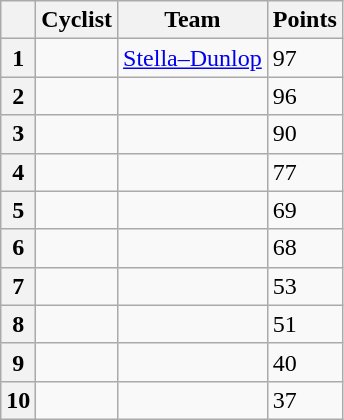<table class=wikitable>
<tr>
<th></th>
<th>Cyclist</th>
<th>Team</th>
<th>Points</th>
</tr>
<tr>
<th>1</th>
<td></td>
<td><a href='#'>Stella–Dunlop</a></td>
<td>97</td>
</tr>
<tr>
<th>2</th>
<td></td>
<td></td>
<td>96</td>
</tr>
<tr>
<th>3</th>
<td></td>
<td></td>
<td>90</td>
</tr>
<tr>
<th>4</th>
<td></td>
<td></td>
<td>77</td>
</tr>
<tr>
<th>5</th>
<td></td>
<td></td>
<td>69</td>
</tr>
<tr>
<th>6</th>
<td></td>
<td></td>
<td>68</td>
</tr>
<tr>
<th>7</th>
<td></td>
<td></td>
<td>53</td>
</tr>
<tr>
<th>8</th>
<td></td>
<td></td>
<td>51</td>
</tr>
<tr>
<th>9</th>
<td></td>
<td></td>
<td>40</td>
</tr>
<tr>
<th>10</th>
<td></td>
<td></td>
<td>37</td>
</tr>
</table>
